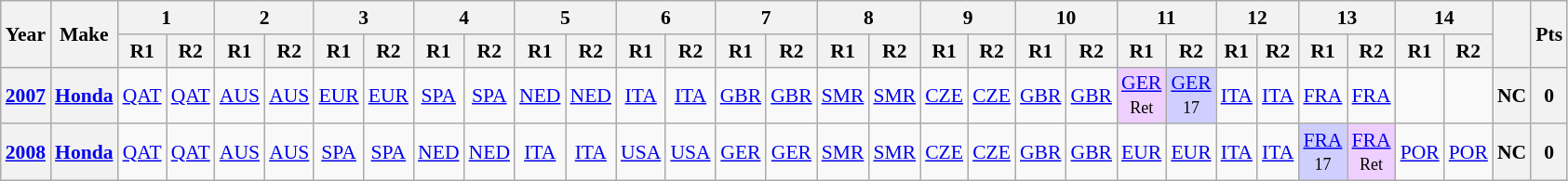<table class="wikitable" style="text-align:center; font-size:90%">
<tr>
<th valign="middle" rowspan=2>Year</th>
<th valign="middle" rowspan=2>Make</th>
<th colspan=2>1</th>
<th colspan=2>2</th>
<th colspan=2>3</th>
<th colspan=2>4</th>
<th colspan=2>5</th>
<th colspan=2>6</th>
<th colspan=2>7</th>
<th colspan=2>8</th>
<th colspan=2>9</th>
<th colspan=2>10</th>
<th colspan=2>11</th>
<th colspan=2>12</th>
<th colspan=2>13</th>
<th colspan=2>14</th>
<th rowspan=2></th>
<th rowspan=2>Pts</th>
</tr>
<tr>
<th>R1</th>
<th>R2</th>
<th>R1</th>
<th>R2</th>
<th>R1</th>
<th>R2</th>
<th>R1</th>
<th>R2</th>
<th>R1</th>
<th>R2</th>
<th>R1</th>
<th>R2</th>
<th>R1</th>
<th>R2</th>
<th>R1</th>
<th>R2</th>
<th>R1</th>
<th>R2</th>
<th>R1</th>
<th>R2</th>
<th>R1</th>
<th>R2</th>
<th>R1</th>
<th>R2</th>
<th>R1</th>
<th>R2</th>
<th>R1</th>
<th>R2</th>
</tr>
<tr>
<th><a href='#'>2007</a></th>
<th><a href='#'>Honda</a></th>
<td><a href='#'>QAT</a></td>
<td><a href='#'>QAT</a></td>
<td><a href='#'>AUS</a></td>
<td><a href='#'>AUS</a></td>
<td><a href='#'>EUR</a></td>
<td><a href='#'>EUR</a></td>
<td><a href='#'>SPA</a></td>
<td><a href='#'>SPA</a></td>
<td><a href='#'>NED</a></td>
<td><a href='#'>NED</a></td>
<td><a href='#'>ITA</a></td>
<td><a href='#'>ITA</a></td>
<td><a href='#'>GBR</a></td>
<td><a href='#'>GBR</a></td>
<td><a href='#'>SMR</a></td>
<td><a href='#'>SMR</a></td>
<td><a href='#'>CZE</a></td>
<td><a href='#'>CZE</a></td>
<td><a href='#'>GBR</a></td>
<td><a href='#'>GBR</a></td>
<td style="background:#efcfff;"><a href='#'>GER</a><br><small>Ret</small></td>
<td style="background:#cfcfff;"><a href='#'>GER</a><br><small>17</small></td>
<td><a href='#'>ITA</a></td>
<td><a href='#'>ITA</a></td>
<td><a href='#'>FRA</a></td>
<td><a href='#'>FRA</a></td>
<td></td>
<td></td>
<th>NC</th>
<th>0</th>
</tr>
<tr>
<th><a href='#'>2008</a></th>
<th><a href='#'>Honda</a></th>
<td><a href='#'>QAT</a></td>
<td><a href='#'>QAT</a></td>
<td><a href='#'>AUS</a></td>
<td><a href='#'>AUS</a></td>
<td><a href='#'>SPA</a></td>
<td><a href='#'>SPA</a></td>
<td><a href='#'>NED</a></td>
<td><a href='#'>NED</a></td>
<td><a href='#'>ITA</a></td>
<td><a href='#'>ITA</a></td>
<td><a href='#'>USA</a></td>
<td><a href='#'>USA</a></td>
<td><a href='#'>GER</a></td>
<td><a href='#'>GER</a></td>
<td><a href='#'>SMR</a></td>
<td><a href='#'>SMR</a></td>
<td><a href='#'>CZE</a></td>
<td><a href='#'>CZE</a></td>
<td><a href='#'>GBR</a></td>
<td><a href='#'>GBR</a></td>
<td><a href='#'>EUR</a></td>
<td><a href='#'>EUR</a></td>
<td><a href='#'>ITA</a></td>
<td><a href='#'>ITA</a></td>
<td style="background:#cfcfff;"><a href='#'>FRA</a><br><small>17</small></td>
<td style="background:#efcfff;"><a href='#'>FRA</a><br><small>Ret</small></td>
<td><a href='#'>POR</a></td>
<td><a href='#'>POR</a></td>
<th>NC</th>
<th>0</th>
</tr>
</table>
